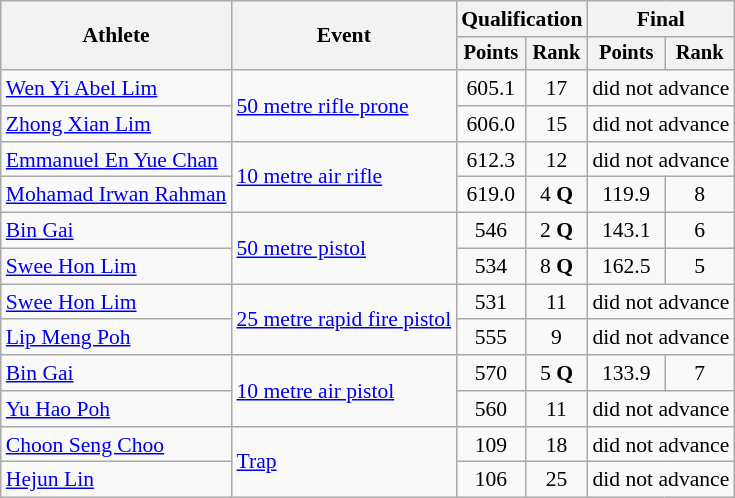<table class="wikitable" style="font-size:90%">
<tr>
<th rowspan=2>Athlete</th>
<th rowspan=2>Event</th>
<th colspan=2>Qualification</th>
<th colspan=2>Final</th>
</tr>
<tr style="font-size:95%">
<th>Points</th>
<th>Rank</th>
<th>Points</th>
<th>Rank</th>
</tr>
<tr align=center>
<td align=left><a href='#'>Wen Yi Abel Lim</a></td>
<td align=left rowspan=2><a href='#'>50 metre rifle prone</a></td>
<td>605.1</td>
<td>17</td>
<td colspan=2>did not advance</td>
</tr>
<tr align=center>
<td align=left><a href='#'>Zhong Xian Lim</a></td>
<td>606.0</td>
<td>15</td>
<td colspan=2>did not advance</td>
</tr>
<tr align=center>
<td align=left><a href='#'>Emmanuel En Yue Chan</a></td>
<td align=left rowspan=2><a href='#'>10 metre air rifle</a></td>
<td>612.3</td>
<td>12</td>
<td colspan=2>did not advance</td>
</tr>
<tr align=center>
<td align=left><a href='#'>Mohamad Irwan Rahman</a></td>
<td>619.0</td>
<td>4 <strong>Q</strong></td>
<td>119.9</td>
<td>8</td>
</tr>
<tr align=center>
<td align=left><a href='#'>Bin Gai</a></td>
<td align=left rowspan=2><a href='#'>50 metre pistol</a></td>
<td>546</td>
<td>2 <strong>Q</strong></td>
<td>143.1</td>
<td>6</td>
</tr>
<tr align=center>
<td align=left><a href='#'>Swee Hon Lim</a></td>
<td>534</td>
<td>8 <strong>Q</strong></td>
<td>162.5</td>
<td>5</td>
</tr>
<tr align=center>
<td align=left><a href='#'>Swee Hon Lim</a></td>
<td align=left rowspan=2><a href='#'>25 metre rapid fire pistol</a></td>
<td>531</td>
<td>11</td>
<td colspan=2>did not advance</td>
</tr>
<tr align=center>
<td align=left><a href='#'>Lip Meng Poh</a></td>
<td>555</td>
<td>9</td>
<td colspan=2>did not advance</td>
</tr>
<tr align=center>
<td align=left><a href='#'>Bin Gai</a></td>
<td align=left rowspan=2><a href='#'>10 metre air pistol</a></td>
<td>570</td>
<td>5 <strong>Q</strong></td>
<td>133.9</td>
<td>7</td>
</tr>
<tr align=center>
<td align=left><a href='#'>Yu Hao Poh</a></td>
<td>560</td>
<td>11</td>
<td colspan=2>did not advance</td>
</tr>
<tr align=center>
<td align=left><a href='#'>Choon Seng Choo</a></td>
<td align=left rowspan=2><a href='#'>Trap</a></td>
<td>109</td>
<td>18</td>
<td colspan=2>did not advance</td>
</tr>
<tr align=center>
<td align=left><a href='#'>Hejun Lin</a></td>
<td>106</td>
<td>25</td>
<td colspan=2>did not advance</td>
</tr>
</table>
